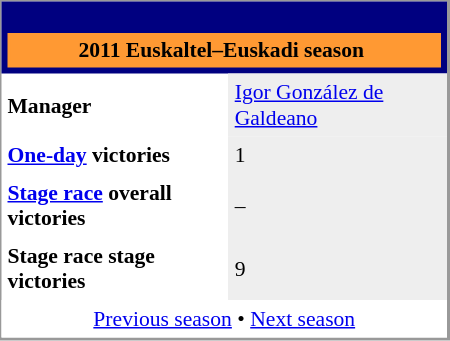<table align="right" cellpadding="4" cellspacing="0" style="margin-left:1em; width:300px; font-size:90%; border:1px solid #999; border-right-width:2px; border-bottom-width:2px; background-color:white;">
<tr>
<th colspan="2" style="background-color:#000080;"><br><table style="background:#FF9933;text-align:center;width:100%;">
<tr>
<td style="background:#FF9933;" align="center" width="100%"><span> 2011 Euskaltel–Euskadi season</span></td>
<td padding=15px></td>
</tr>
</table>
</th>
</tr>
<tr>
<td><strong>Manager </strong></td>
<td bgcolor=#EEEEEE><a href='#'>Igor González de Galdeano</a></td>
</tr>
<tr>
<td><strong><a href='#'>One-day</a> victories</strong></td>
<td bgcolor=#EEEEEE>1</td>
</tr>
<tr>
<td><strong><a href='#'>Stage race</a> overall victories</strong></td>
<td bgcolor=#EEEEEE>–</td>
</tr>
<tr>
<td><strong>Stage race stage victories</strong></td>
<td bgcolor=#EEEEEE>9</td>
</tr>
<tr>
<td colspan="2" bgcolor="white" align="center"><a href='#'>Previous season</a> • <a href='#'>Next season</a></td>
</tr>
</table>
